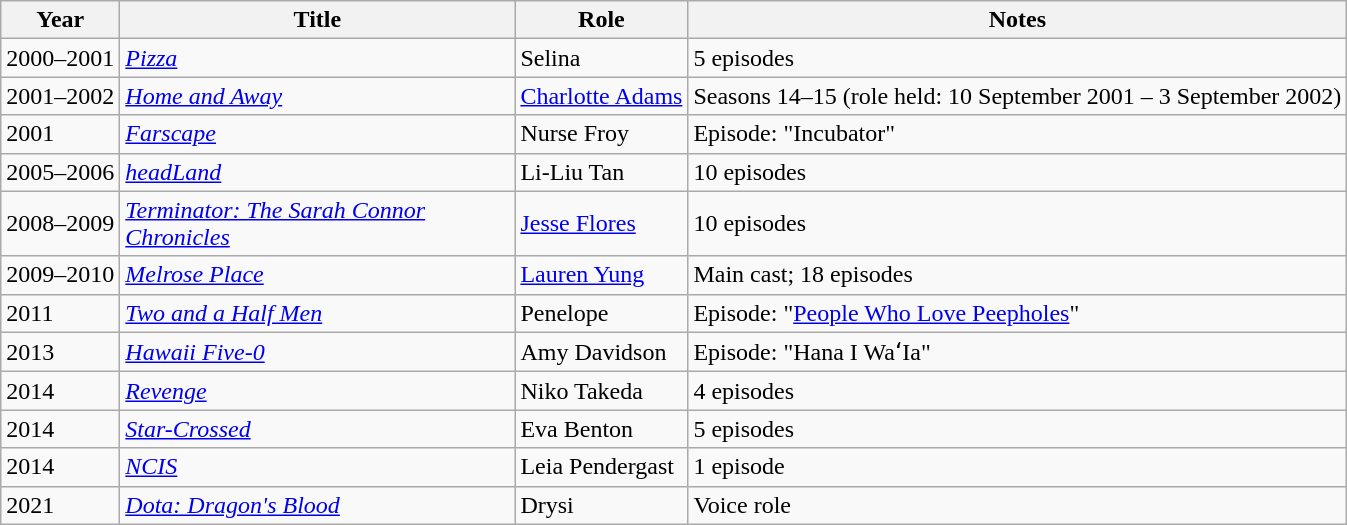<table class="wikitable sortable">
<tr>
<th>Year</th>
<th style="width:16em;">Title</th>
<th>Role</th>
<th class="unsortable">Notes</th>
</tr>
<tr>
<td>2000–2001</td>
<td><em><a href='#'>Pizza</a></em></td>
<td>Selina</td>
<td>5 episodes</td>
</tr>
<tr>
<td>2001–2002</td>
<td><em><a href='#'>Home and Away</a></em></td>
<td><a href='#'>Charlotte Adams</a></td>
<td>Seasons 14–15 (role held: 10 September 2001 – 3 September 2002)</td>
</tr>
<tr>
<td>2001</td>
<td><em><a href='#'>Farscape</a></em></td>
<td>Nurse Froy</td>
<td>Episode: "Incubator"</td>
</tr>
<tr>
<td>2005–2006</td>
<td><em><a href='#'>headLand</a></em></td>
<td>Li-Liu Tan</td>
<td>10 episodes</td>
</tr>
<tr>
<td>2008–2009</td>
<td><em><a href='#'>Terminator: The Sarah Connor Chronicles</a></em></td>
<td><a href='#'>Jesse Flores</a></td>
<td>10 episodes</td>
</tr>
<tr>
<td>2009–2010</td>
<td><em><a href='#'>Melrose Place</a></em></td>
<td><a href='#'>Lauren Yung</a></td>
<td>Main cast; 18 episodes</td>
</tr>
<tr>
<td>2011</td>
<td><em><a href='#'>Two and a Half Men</a></em></td>
<td>Penelope</td>
<td>Episode: "<a href='#'>People Who Love Peepholes</a>"</td>
</tr>
<tr>
<td>2013</td>
<td><em><a href='#'>Hawaii Five-0</a></em></td>
<td>Amy Davidson</td>
<td>Episode: "Hana I WaʻIa"</td>
</tr>
<tr>
<td>2014</td>
<td><em><a href='#'>Revenge</a></em></td>
<td>Niko Takeda</td>
<td>4 episodes</td>
</tr>
<tr>
<td>2014</td>
<td><em><a href='#'>Star-Crossed</a></em></td>
<td>Eva Benton</td>
<td>5 episodes</td>
</tr>
<tr>
<td>2014</td>
<td><em><a href='#'>NCIS</a></em></td>
<td>Leia Pendergast</td>
<td>1 episode</td>
</tr>
<tr>
<td>2021</td>
<td><em><a href='#'>Dota: Dragon's Blood</a></em></td>
<td>Drysi</td>
<td>Voice role</td>
</tr>
</table>
